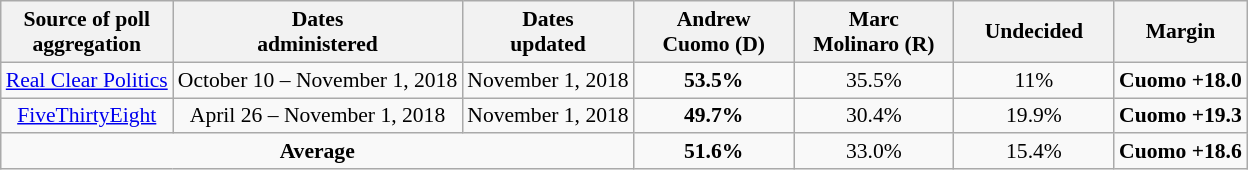<table class="wikitable sortable" style="text-align:center;font-size:90%;line-height:17px">
<tr>
<th>Source of poll<br>aggregation</th>
<th>Dates<br>administered</th>
<th>Dates<br>updated</th>
<th style="width:100px;">Andrew<br>Cuomo (D)</th>
<th style="width:100px;">Marc<br>Molinaro (R)</th>
<th style="width:100px;">Undecided<br></th>
<th>Margin</th>
</tr>
<tr>
<td><a href='#'>Real Clear Politics</a></td>
<td>October 10 – November 1, 2018</td>
<td>November 1, 2018</td>
<td><strong>53.5%</strong></td>
<td>35.5%</td>
<td>11%</td>
<td><strong>Cuomo +18.0</strong></td>
</tr>
<tr>
<td><a href='#'>FiveThirtyEight</a></td>
<td>April 26 – November 1, 2018</td>
<td>November 1, 2018</td>
<td><strong>49.7%</strong></td>
<td>30.4%</td>
<td>19.9%</td>
<td><strong>Cuomo +19.3</strong></td>
</tr>
<tr>
<td colspan="3"><strong>Average</strong></td>
<td><strong>51.6%</strong></td>
<td>33.0%</td>
<td>15.4%</td>
<td><strong>Cuomo +18.6</strong></td>
</tr>
</table>
